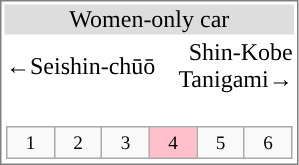<table style="float:none; font-size:100%; margin:.5em 0em 0em 0em; border:1px solid gray;">
<tr>
<td colspan="2" style="font-size:100%; background:#ddd; text-align:center; border-bottom:solid 4px #">Women-only car</td>
</tr>
<tr>
<td>←Seishin-chūō</td>
<td style="text-align:right;">Shin-Kobe <br> Tanigami→</td>
</tr>
<tr>
<td colspan="2"><br><table class="wikitable" style="border:1px; font-size:80%; margin:0;">
<tr style="text-align:center;" |>
<td style="width:2em;">1</td>
<td style="width:2em;">2</td>
<td style="width:2em;">3</td>
<td style="width:2em; background-color:pink;">4</td>
<td style="width:2em;">5</td>
<td style="width:2em;">6</td>
</tr>
</table>
</td>
</tr>
</table>
